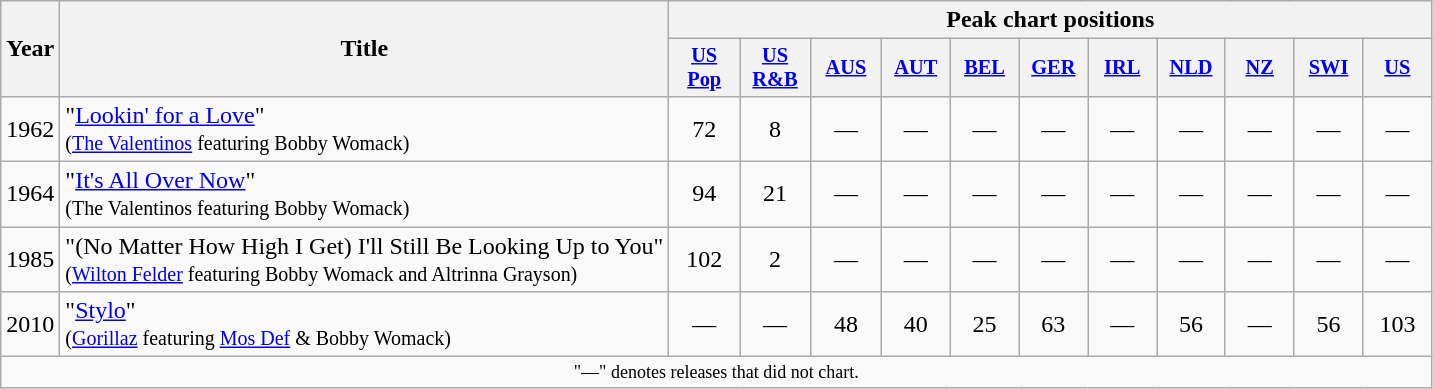<table class="wikitable"  style=text-align:center;>
<tr>
<th rowspan="2">Year</th>
<th rowspan="2">Title</th>
<th colspan="11">Peak chart positions</th>
</tr>
<tr>
<th scope="col" style="width:3em;font-size:85%;"><a href='#'>US<br>Pop</a></th>
<th scope="col" style="width:3em;font-size:85%;"><a href='#'>US<br>R&B</a></th>
<th scope="col" style="width:3em;font-size:85%;"><a href='#'>AUS</a><br></th>
<th scope="col" style="width:2.9em;font-size:85%;"><a href='#'>AUT</a><br></th>
<th scope="col" style="width:2.9em;font-size:85%;"><a href='#'>BEL</a><br></th>
<th scope="col" style="width:2.9em;font-size:85%;"><a href='#'>GER</a><br></th>
<th scope="col" style="width:2.9em;font-size:85%;"><a href='#'>IRL</a><br></th>
<th scope="col" style="width:2.9em;font-size:85%;"><a href='#'>NLD</a><br></th>
<th scope="col" style="width:2.9em;font-size:85%;"><a href='#'>NZ</a><br></th>
<th scope="col" style="width:2.9em;font-size:85%;"><a href='#'>SWI</a><br></th>
<th scope="col" style="width:2.9em;font-size:85%;"><a href='#'>US</a><br></th>
</tr>
<tr>
<td>1962</td>
<td align="left">"<a href='#'>Lookin' for a Love</a>"<br><small>(<a href='#'>The Valentinos</a> featuring Bobby Womack)</small></td>
<td>72</td>
<td>8</td>
<td>—</td>
<td>—</td>
<td>—</td>
<td>—</td>
<td>—</td>
<td>—</td>
<td>—</td>
<td>—</td>
<td>—</td>
</tr>
<tr>
<td>1964</td>
<td align="left">"<a href='#'>It's All Over Now</a>"<br><small>(The Valentinos featuring Bobby Womack)</small></td>
<td>94</td>
<td>21</td>
<td>—</td>
<td>—</td>
<td>—</td>
<td>—</td>
<td>—</td>
<td>—</td>
<td>—</td>
<td>—</td>
<td>—</td>
</tr>
<tr>
<td>1985</td>
<td align="left">"(No Matter How High I Get) I'll Still Be Looking Up to You"<br><small>(<a href='#'>Wilton Felder</a> featuring Bobby Womack and Altrinna Grayson)</small></td>
<td>102</td>
<td>2</td>
<td>—</td>
<td>—</td>
<td>—</td>
<td>—</td>
<td>—</td>
<td>—</td>
<td>—</td>
<td>—</td>
<td>—</td>
</tr>
<tr>
<td>2010</td>
<td align="left">"<a href='#'>Stylo</a>"<br><small>(<a href='#'>Gorillaz</a> featuring <a href='#'>Mos Def</a> & Bobby Womack)</small></td>
<td>—</td>
<td>—</td>
<td>48</td>
<td>40</td>
<td>25</td>
<td>63</td>
<td>—</td>
<td>56</td>
<td>—</td>
<td>56</td>
<td>103</td>
</tr>
<tr>
<td colspan="15" style="text-align:center; font-size:9pt;">"—" denotes releases that did not chart.</td>
</tr>
</table>
